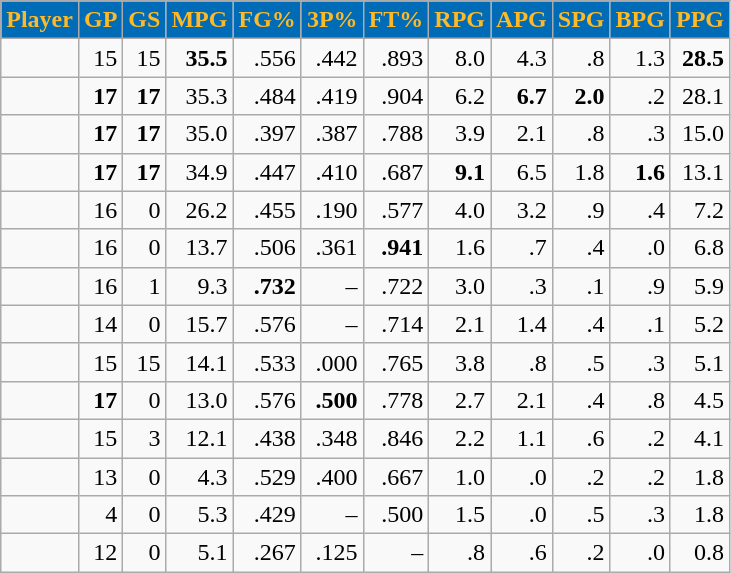<table class="wikitable sortable" style="text-align:right;">
<tr>
<th style="background:#006bb6; color:#fdb927">Player</th>
<th style="background:#006bb6; color:#fdb927">GP</th>
<th style="background:#006bb6; color:#fdb927">GS</th>
<th style="background:#006bb6; color:#fdb927">MPG</th>
<th style="background:#006bb6; color:#fdb927">FG%</th>
<th style="background:#006bb6; color:#fdb927">3P%</th>
<th style="background:#006bb6; color:#fdb927">FT%</th>
<th style="background:#006bb6; color:#fdb927">RPG</th>
<th style="background:#006bb6; color:#fdb927">APG</th>
<th style="background:#006bb6; color:#fdb927">SPG</th>
<th style="background:#006bb6; color:#fdb927">BPG</th>
<th style="background:#006bb6; color:#fdb927">PPG</th>
</tr>
<tr>
<td><strong></strong></td>
<td>15</td>
<td>15</td>
<td><strong>35.5</strong></td>
<td>.556</td>
<td>.442</td>
<td>.893</td>
<td>8.0</td>
<td>4.3</td>
<td>.8</td>
<td>1.3</td>
<td><strong>28.5</strong></td>
</tr>
<tr>
<td><strong></strong></td>
<td><strong>17</strong></td>
<td><strong>17</strong></td>
<td>35.3</td>
<td>.484</td>
<td>.419</td>
<td>.904</td>
<td>6.2</td>
<td><strong>6.7</strong></td>
<td><strong>2.0</strong></td>
<td>.2</td>
<td>28.1</td>
</tr>
<tr>
<td><strong></strong></td>
<td><strong>17</strong></td>
<td><strong>17</strong></td>
<td>35.0</td>
<td>.397</td>
<td>.387</td>
<td>.788</td>
<td>3.9</td>
<td>2.1</td>
<td>.8</td>
<td>.3</td>
<td>15.0</td>
</tr>
<tr>
<td><strong></strong></td>
<td><strong>17</strong></td>
<td><strong>17</strong></td>
<td>34.9</td>
<td>.447</td>
<td>.410</td>
<td>.687</td>
<td><strong>9.1</strong></td>
<td>6.5</td>
<td>1.8</td>
<td><strong>1.6</strong></td>
<td>13.1</td>
</tr>
<tr>
<td><strong></strong></td>
<td>16</td>
<td>0</td>
<td>26.2</td>
<td>.455</td>
<td>.190</td>
<td>.577</td>
<td>4.0</td>
<td>3.2</td>
<td>.9</td>
<td>.4</td>
<td>7.2</td>
</tr>
<tr>
<td><strong></strong></td>
<td>16</td>
<td>0</td>
<td>13.7</td>
<td>.506</td>
<td>.361</td>
<td><strong>.941</strong></td>
<td>1.6</td>
<td>.7</td>
<td>.4</td>
<td>.0</td>
<td>6.8</td>
</tr>
<tr>
<td><strong></strong></td>
<td>16</td>
<td>1</td>
<td>9.3</td>
<td><strong>.732</strong></td>
<td>–</td>
<td>.722</td>
<td>3.0</td>
<td>.3</td>
<td>.1</td>
<td>.9</td>
<td>5.9</td>
</tr>
<tr>
<td><strong></strong></td>
<td>14</td>
<td>0</td>
<td>15.7</td>
<td>.576</td>
<td>–</td>
<td>.714</td>
<td>2.1</td>
<td>1.4</td>
<td>.4</td>
<td>.1</td>
<td>5.2</td>
</tr>
<tr>
<td><strong></strong></td>
<td>15</td>
<td>15</td>
<td>14.1</td>
<td>.533</td>
<td>.000</td>
<td>.765</td>
<td>3.8</td>
<td>.8</td>
<td>.5</td>
<td>.3</td>
<td>5.1</td>
</tr>
<tr>
<td><strong></strong></td>
<td><strong>17</strong></td>
<td>0</td>
<td>13.0</td>
<td>.576</td>
<td><strong>.500</strong></td>
<td>.778</td>
<td>2.7</td>
<td>2.1</td>
<td>.4</td>
<td>.8</td>
<td>4.5</td>
</tr>
<tr>
<td><strong></strong></td>
<td>15</td>
<td>3</td>
<td>12.1</td>
<td>.438</td>
<td>.348</td>
<td>.846</td>
<td>2.2</td>
<td>1.1</td>
<td>.6</td>
<td>.2</td>
<td>4.1</td>
</tr>
<tr>
<td><strong></strong></td>
<td>13</td>
<td>0</td>
<td>4.3</td>
<td>.529</td>
<td>.400</td>
<td>.667</td>
<td>1.0</td>
<td>.0</td>
<td>.2</td>
<td>.2</td>
<td>1.8</td>
</tr>
<tr>
<td><strong></strong></td>
<td>4</td>
<td>0</td>
<td>5.3</td>
<td>.429</td>
<td>–</td>
<td>.500</td>
<td>1.5</td>
<td>.0</td>
<td>.5</td>
<td>.3</td>
<td>1.8</td>
</tr>
<tr>
<td><strong></strong></td>
<td>12</td>
<td>0</td>
<td>5.1</td>
<td>.267</td>
<td>.125</td>
<td>–</td>
<td>.8</td>
<td>.6</td>
<td>.2</td>
<td>.0</td>
<td>0.8</td>
</tr>
</table>
